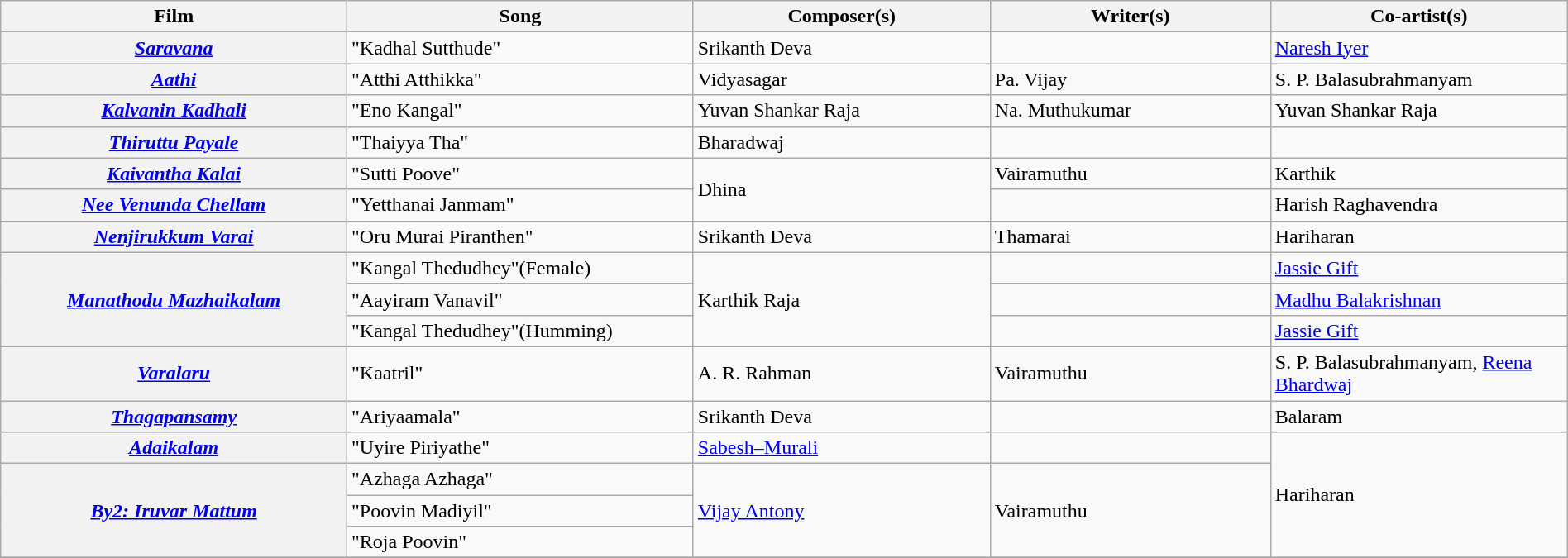<table class="wikitable plainrowheaders" width="100%" textcolor:#000;">
<tr>
<th scope="col" width=21%><strong>Film</strong></th>
<th scope="col" width=21%><strong>Song</strong></th>
<th scope="col" width=18%><strong>Composer(s)</strong></th>
<th scope="col" width=17%><strong>Writer(s)</strong></th>
<th scope="col" width=18%><strong>Co-artist(s)</strong></th>
</tr>
<tr>
<th><em><a href='#'>Saravana</a></em></th>
<td>"Kadhal Sutthude"</td>
<td>Srikanth Deva</td>
<td></td>
<td><a href='#'>Naresh Iyer</a></td>
</tr>
<tr>
<th><em><a href='#'>Aathi</a></em></th>
<td>"Atthi Atthikka"</td>
<td>Vidyasagar</td>
<td>Pa. Vijay</td>
<td>S. P. Balasubrahmanyam</td>
</tr>
<tr>
<th><em><a href='#'>Kalvanin Kadhali</a></em></th>
<td>"Eno Kangal"</td>
<td>Yuvan Shankar Raja</td>
<td>Na. Muthukumar</td>
<td>Yuvan Shankar Raja</td>
</tr>
<tr>
<th><em><a href='#'>Thiruttu Payale</a></em></th>
<td>"Thaiyya Tha"</td>
<td>Bharadwaj</td>
<td></td>
<td></td>
</tr>
<tr>
<th><em><a href='#'>Kaivantha Kalai</a></em></th>
<td>"Sutti Poove"</td>
<td rowspan="2">Dhina</td>
<td>Vairamuthu</td>
<td>Karthik</td>
</tr>
<tr>
<th><em><a href='#'>Nee Venunda Chellam</a></em></th>
<td>"Yetthanai Janmam"</td>
<td></td>
<td>Harish Raghavendra</td>
</tr>
<tr>
<th><em><a href='#'>Nenjirukkum Varai</a></em></th>
<td>"Oru Murai Piranthen"</td>
<td>Srikanth Deva</td>
<td>Thamarai</td>
<td>Hariharan</td>
</tr>
<tr>
<th rowspan="3"><em><a href='#'>Manathodu Mazhaikalam</a></em></th>
<td>"Kangal Thedudhey"(Female)</td>
<td rowspan="3">Karthik Raja</td>
<td></td>
<td><a href='#'>Jassie Gift</a></td>
</tr>
<tr>
<td>"Aayiram Vanavil"</td>
<td></td>
<td><a href='#'>Madhu Balakrishnan</a></td>
</tr>
<tr>
<td>"Kangal Thedudhey"(Humming)</td>
<td></td>
<td><a href='#'>Jassie Gift</a></td>
</tr>
<tr>
<th><em><a href='#'>Varalaru</a></em></th>
<td>"Kaatril"</td>
<td>A. R. Rahman</td>
<td>Vairamuthu</td>
<td>S. P. Balasubrahmanyam, <a href='#'>Reena Bhardwaj</a></td>
</tr>
<tr>
<th><em><a href='#'>Thagapansamy</a></em></th>
<td>"Ariyaamala"</td>
<td>Srikanth Deva</td>
<td></td>
<td>Balaram</td>
</tr>
<tr>
<th><em><a href='#'>Adaikalam</a></em></th>
<td>"Uyire Piriyathe"</td>
<td><a href='#'>Sabesh–Murali</a></td>
<td></td>
<td rowspan="4">Hariharan</td>
</tr>
<tr>
<th rowspan="3"><em><a href='#'>By2: Iruvar Mattum</a></em></th>
<td>"Azhaga Azhaga"</td>
<td rowspan="3"><a href='#'>Vijay Antony</a></td>
<td rowspan="3">Vairamuthu</td>
</tr>
<tr>
<td>"Poovin Madiyil"</td>
</tr>
<tr>
<td>"Roja Poovin"</td>
</tr>
<tr>
</tr>
</table>
